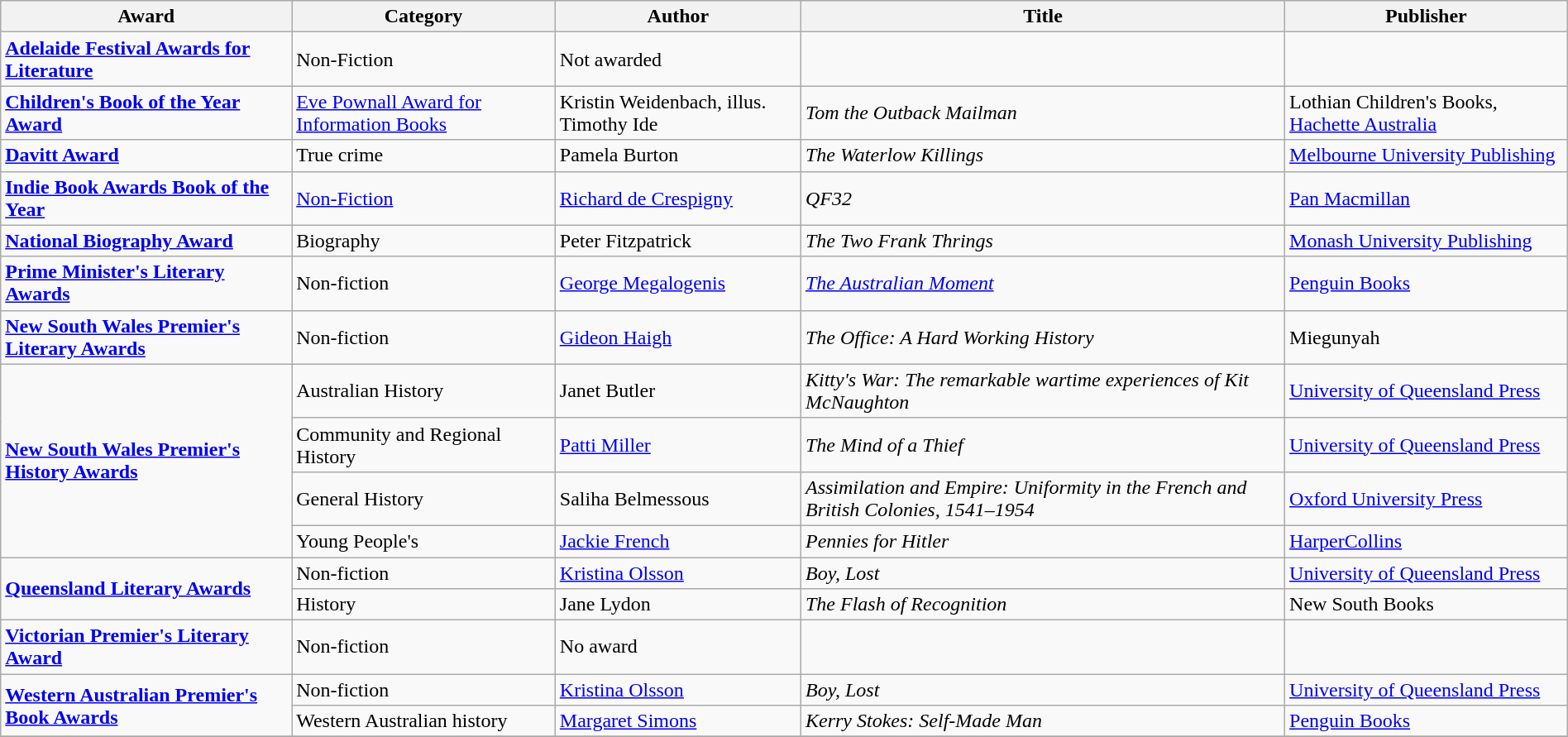<table class="wikitable" width=100%>
<tr>
<th>Award</th>
<th>Category</th>
<th>Author</th>
<th>Title</th>
<th>Publisher</th>
</tr>
<tr>
<td><strong><a href='#'>Adelaide Festival Awards for Literature</a></strong></td>
<td>Non-Fiction</td>
<td>Not awarded</td>
<td></td>
</tr>
<tr>
<td><strong><a href='#'>Children's Book of the Year Award</a></strong></td>
<td><a href='#'>Eve Pownall Award for Information Books</a></td>
<td>Kristin Weidenbach, illus. Timothy Ide</td>
<td><em>Tom the Outback Mailman</em></td>
<td>Lothian Children's Books, <a href='#'>Hachette Australia</a></td>
</tr>
<tr>
<td><strong><a href='#'>Davitt Award</a></strong></td>
<td>True crime</td>
<td>Pamela Burton</td>
<td><em>The Waterlow Killings</em></td>
<td><a href='#'>Melbourne University Publishing</a></td>
</tr>
<tr>
<td><strong><a href='#'>Indie Book Awards Book of the Year</a></strong></td>
<td><a href='#'>Non-Fiction</a></td>
<td><a href='#'>Richard de Crespigny</a></td>
<td><em>QF32</em></td>
<td><a href='#'>Pan Macmillan</a></td>
</tr>
<tr>
<td><strong><a href='#'>National Biography Award</a></strong></td>
<td>Biography</td>
<td>Peter Fitzpatrick</td>
<td><em>The Two Frank Thrings</em></td>
<td><a href='#'>Monash University Publishing</a></td>
</tr>
<tr>
<td><strong><a href='#'>Prime Minister's Literary Awards</a></strong></td>
<td>Non-fiction</td>
<td><a href='#'>George Megalogenis</a></td>
<td><em><a href='#'>The Australian Moment</a></em></td>
<td><a href='#'>Penguin Books</a></td>
</tr>
<tr>
<td><strong><a href='#'>New South Wales Premier's Literary Awards</a></strong></td>
<td>Non-fiction</td>
<td><a href='#'>Gideon Haigh</a></td>
<td><em>The Office: A Hard Working History</em></td>
<td>Miegunyah</td>
</tr>
<tr>
<td rowspan=4><strong><a href='#'>New South Wales Premier's History Awards</a></strong></td>
<td>Australian History</td>
<td>Janet Butler</td>
<td><em>Kitty's War: The remarkable wartime experiences of Kit McNaughton</em></td>
<td><a href='#'>University of Queensland Press</a></td>
</tr>
<tr>
<td>Community and Regional History</td>
<td><a href='#'>Patti Miller</a></td>
<td><em>The Mind of a Thief</em></td>
<td><a href='#'>University of Queensland Press</a></td>
</tr>
<tr>
<td>General History</td>
<td>Saliha Belmessous</td>
<td><em>Assimilation and Empire: Uniformity in the French and British Colonies, 1541–1954</em></td>
<td><a href='#'>Oxford University Press</a></td>
</tr>
<tr>
<td>Young People's</td>
<td><a href='#'>Jackie French</a></td>
<td><em>Pennies for Hitler</em></td>
<td><a href='#'>HarperCollins</a></td>
</tr>
<tr>
<td rowspan=2><strong><a href='#'>Queensland Literary Awards</a></strong></td>
<td>Non-fiction</td>
<td><a href='#'>Kristina Olsson</a></td>
<td><em>Boy, Lost</em></td>
<td><a href='#'>University of Queensland Press</a></td>
</tr>
<tr>
<td>History</td>
<td>Jane Lydon</td>
<td><em>The Flash of Recognition</em></td>
<td>New South Books</td>
</tr>
<tr>
<td><strong><a href='#'>Victorian Premier's Literary Award</a></strong></td>
<td>Non-fiction</td>
<td>No award</td>
<td></td>
<td></td>
</tr>
<tr>
<td rowspan=2><strong><a href='#'>Western Australian Premier's Book Awards</a></strong></td>
<td>Non-fiction</td>
<td><a href='#'>Kristina Olsson</a></td>
<td><em>Boy, Lost</em></td>
<td><a href='#'>University of Queensland Press</a></td>
</tr>
<tr>
<td>Western Australian history</td>
<td><a href='#'>Margaret Simons</a></td>
<td><em>Kerry Stokes: Self-Made Man</em></td>
<td><a href='#'>Penguin Books</a></td>
</tr>
<tr>
</tr>
</table>
